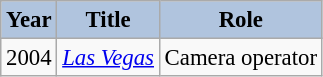<table class="wikitable" style="font-size:95%;">
<tr>
<th style="background:#B0C4DE;">Year</th>
<th style="background:#B0C4DE;">Title</th>
<th style="background:#B0C4DE;">Role</th>
</tr>
<tr>
<td>2004</td>
<td><em><a href='#'>Las Vegas</a></em></td>
<td>Camera operator</td>
</tr>
</table>
